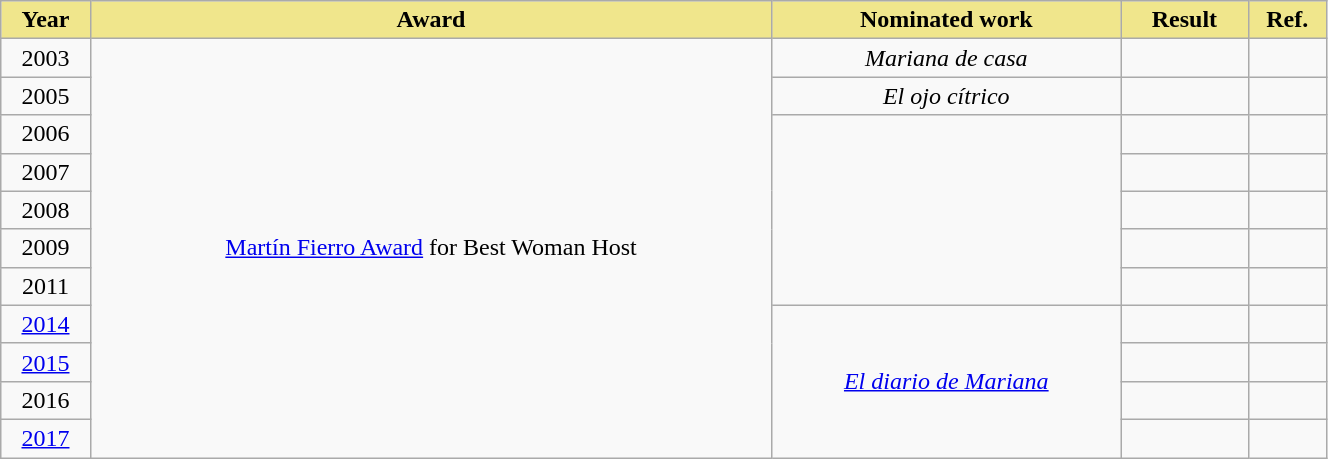<table width="70%" class="wikitable">
<tr>
<th width="33" style="background:#F0E68C">Year</th>
<th width="300" style="background:#F0E68C">Award</th>
<th width="150" style="background:#F0E68C">Nominated work</th>
<th width="50" style="background:#F0E68C">Result</th>
<th width="5" style="background:#F0E68C">Ref.</th>
</tr>
<tr>
<td align="center">2003</td>
<td rowspan="11" align="center"><a href='#'>Martín Fierro Award</a> for Best Woman Host</td>
<td align="center"><em>Mariana de casa</em></td>
<td></td>
<td align="center"></td>
</tr>
<tr>
<td align="center">2005</td>
<td align="center"><em>El ojo cítrico</em></td>
<td></td>
<td align="center"></td>
</tr>
<tr>
<td align="center">2006</td>
<td rowspan=5 align="center"><em></em></td>
<td></td>
<td align="center"></td>
</tr>
<tr>
<td align="center">2007</td>
<td></td>
<td align="center"></td>
</tr>
<tr>
<td align="center">2008</td>
<td></td>
<td align="center"></td>
</tr>
<tr>
<td align="center">2009</td>
<td></td>
<td align="center"></td>
</tr>
<tr>
<td align="center">2011</td>
<td></td>
<td align="center"></td>
</tr>
<tr>
<td align="center"><a href='#'>2014</a></td>
<td rowspan="4" align="center"><em><a href='#'>El diario de Mariana</a></em></td>
<td></td>
<td align="center"></td>
</tr>
<tr>
<td align="center"><a href='#'>2015</a></td>
<td></td>
<td align="center"></td>
</tr>
<tr>
<td align="center">2016</td>
<td></td>
<td align="center"></td>
</tr>
<tr>
<td align="center"><a href='#'>2017</a></td>
<td></td>
<td align="center"></td>
</tr>
</table>
